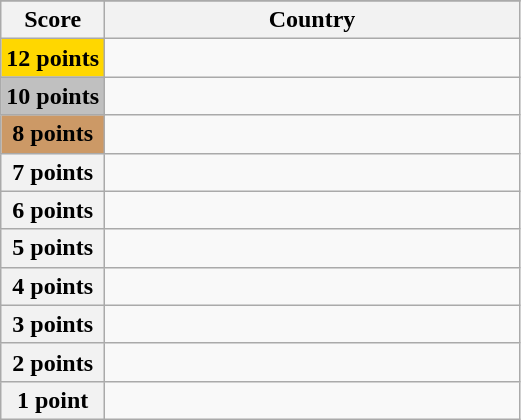<table class="wikitable">
<tr>
</tr>
<tr>
<th scope="col" width="20%">Score</th>
<th scope="col">Country</th>
</tr>
<tr>
<th scope="row" style="background:gold">12 points</th>
<td></td>
</tr>
<tr>
<th scope="row" style="background:silver">10 points</th>
<td></td>
</tr>
<tr>
<th scope="row" style="background:#CC9966">8 points</th>
<td></td>
</tr>
<tr>
<th scope="row">7 points</th>
<td></td>
</tr>
<tr>
<th scope="row">6 points</th>
<td></td>
</tr>
<tr>
<th scope="row">5 points</th>
<td></td>
</tr>
<tr>
<th scope="row">4 points</th>
<td></td>
</tr>
<tr>
<th scope="row">3 points</th>
<td></td>
</tr>
<tr>
<th scope="row">2 points</th>
<td></td>
</tr>
<tr>
<th scope="row">1 point</th>
<td></td>
</tr>
</table>
